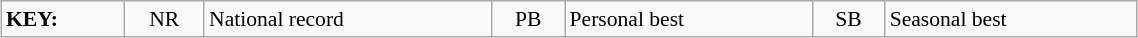<table class="wikitable" style="margin:0.5em auto; font-size:90%;position:relative;" width=60%>
<tr>
<td><strong>KEY:</strong></td>
<td align=center>NR</td>
<td>National record</td>
<td align=center>PB</td>
<td>Personal best</td>
<td align=center>SB</td>
<td>Seasonal best</td>
</tr>
</table>
